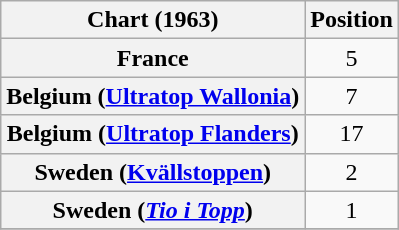<table class="wikitable sortable plainrowheaders" style="text-align:center">
<tr>
<th scope="col">Chart (1963)</th>
<th scope="col">Position</th>
</tr>
<tr>
<th scope="row">France</th>
<td>5</td>
</tr>
<tr>
<th scope="row">Belgium (<a href='#'>Ultratop Wallonia</a>)</th>
<td>7</td>
</tr>
<tr>
<th scope="row">Belgium (<a href='#'>Ultratop Flanders</a>)</th>
<td>17</td>
</tr>
<tr>
<th scope="row">Sweden (<a href='#'>Kvällstoppen</a>)</th>
<td style="text-align:center;">2</td>
</tr>
<tr>
<th scope="row">Sweden (<em><a href='#'>Tio i Topp</a></em>)</th>
<td style="text-align:center;">1</td>
</tr>
<tr>
</tr>
</table>
